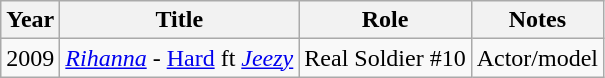<table class="wikitable">
<tr>
<th>Year</th>
<th>Title</th>
<th>Role</th>
<th>Notes</th>
</tr>
<tr>
<td>2009</td>
<td><em><a href='#'>Rihanna</a></em> - <a href='#'>Hard</a> ft <em><a href='#'>Jeezy</a></em></td>
<td>Real Soldier #10</td>
<td>Actor/model</td>
</tr>
</table>
